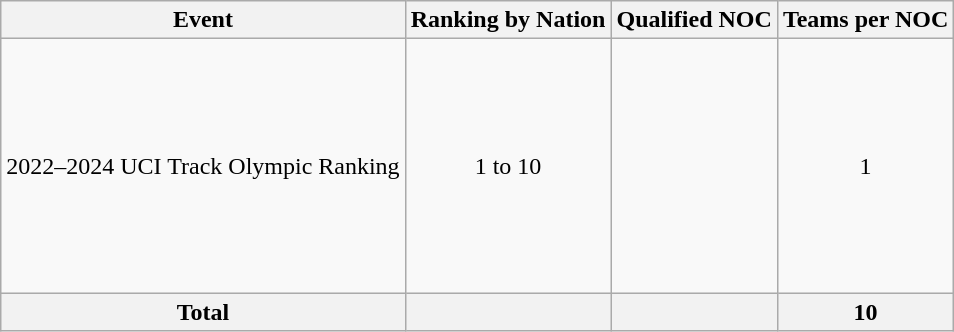<table class="wikitable" style="text-align:center;">
<tr>
<th>Event</th>
<th>Ranking by Nation</th>
<th>Qualified NOC</th>
<th>Teams per NOC</th>
</tr>
<tr>
<td align=left>2022–2024 UCI Track Olympic Ranking</td>
<td>1 to 10</td>
<td align=left><br><br><br><br><br><br><br><br><br></td>
<td>1</td>
</tr>
<tr>
<th>Total</th>
<th></th>
<th></th>
<th>10</th>
</tr>
</table>
